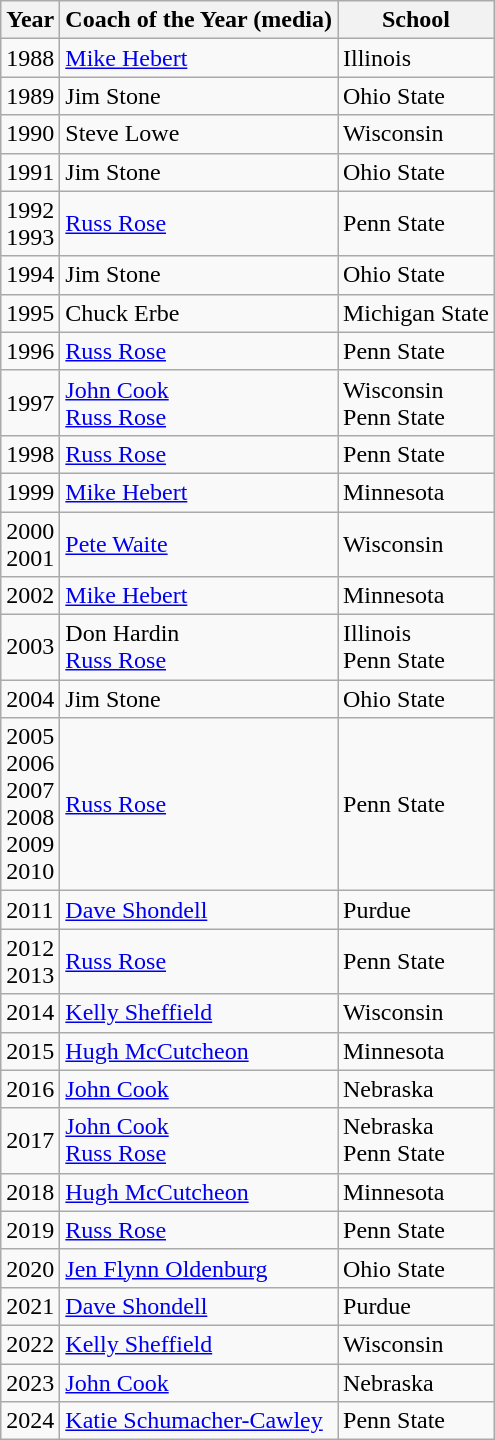<table class="wikitable">
<tr>
<th>Year</th>
<th>Coach of the Year (media)</th>
<th>School</th>
</tr>
<tr>
<td>1988</td>
<td><a href='#'>Mike Hebert</a></td>
<td>Illinois</td>
</tr>
<tr>
<td>1989</td>
<td>Jim Stone</td>
<td>Ohio State</td>
</tr>
<tr>
<td>1990</td>
<td>Steve Lowe</td>
<td>Wisconsin</td>
</tr>
<tr>
<td>1991</td>
<td>Jim Stone</td>
<td>Ohio State</td>
</tr>
<tr>
<td>1992<br>1993</td>
<td><a href='#'>Russ Rose</a></td>
<td>Penn State</td>
</tr>
<tr>
<td>1994</td>
<td>Jim Stone</td>
<td>Ohio State</td>
</tr>
<tr>
<td>1995</td>
<td>Chuck Erbe</td>
<td>Michigan State</td>
</tr>
<tr>
<td>1996</td>
<td><a href='#'>Russ Rose</a></td>
<td>Penn State</td>
</tr>
<tr>
<td>1997</td>
<td><a href='#'>John Cook</a> <br><a href='#'>Russ Rose</a></td>
<td>Wisconsin<br>Penn State</td>
</tr>
<tr>
<td>1998</td>
<td><a href='#'>Russ Rose</a></td>
<td>Penn State</td>
</tr>
<tr>
<td>1999</td>
<td><a href='#'>Mike Hebert</a></td>
<td>Minnesota</td>
</tr>
<tr>
<td>2000<br>2001</td>
<td><a href='#'>Pete Waite</a></td>
<td>Wisconsin</td>
</tr>
<tr>
<td>2002</td>
<td><a href='#'>Mike Hebert</a></td>
<td>Minnesota</td>
</tr>
<tr>
<td>2003</td>
<td>Don Hardin<br><a href='#'>Russ Rose</a></td>
<td>Illinois<br>Penn State</td>
</tr>
<tr>
<td>2004</td>
<td>Jim Stone</td>
<td>Ohio State</td>
</tr>
<tr>
<td>2005<br>2006<br>2007<br>2008<br>2009<br>2010</td>
<td><a href='#'>Russ Rose</a></td>
<td>Penn State</td>
</tr>
<tr>
<td>2011</td>
<td><a href='#'>Dave Shondell</a></td>
<td>Purdue</td>
</tr>
<tr>
<td>2012<br>2013</td>
<td><a href='#'>Russ Rose</a></td>
<td>Penn State</td>
</tr>
<tr>
<td>2014</td>
<td><a href='#'>Kelly Sheffield</a></td>
<td>Wisconsin</td>
</tr>
<tr>
<td>2015</td>
<td><a href='#'>Hugh McCutcheon</a></td>
<td>Minnesota</td>
</tr>
<tr>
<td>2016<br></td>
<td><a href='#'>John Cook</a></td>
<td>Nebraska</td>
</tr>
<tr>
<td>2017</td>
<td><a href='#'>John Cook</a><br><a href='#'>Russ Rose</a></td>
<td>Nebraska<br>Penn State</td>
</tr>
<tr>
<td>2018</td>
<td><a href='#'>Hugh McCutcheon</a></td>
<td>Minnesota</td>
</tr>
<tr>
<td>2019</td>
<td><a href='#'>Russ Rose</a></td>
<td>Penn State</td>
</tr>
<tr>
<td>2020</td>
<td><a href='#'>Jen Flynn Oldenburg</a></td>
<td>Ohio State</td>
</tr>
<tr>
<td>2021</td>
<td><a href='#'>Dave Shondell</a></td>
<td>Purdue</td>
</tr>
<tr>
<td>2022</td>
<td><a href='#'>Kelly Sheffield</a></td>
<td>Wisconsin</td>
</tr>
<tr>
<td>2023</td>
<td><a href='#'>John Cook</a></td>
<td>Nebraska</td>
</tr>
<tr>
<td>2024</td>
<td><a href='#'>Katie Schumacher-Cawley</a></td>
<td>Penn State</td>
</tr>
</table>
